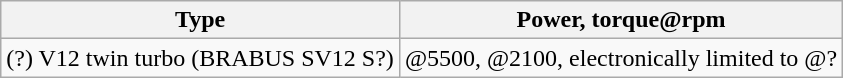<table class="wikitable">
<tr>
<th>Type</th>
<th>Power, torque@rpm</th>
</tr>
<tr>
<td> (?) V12 twin turbo (BRABUS SV12 S?)</td>
<td>@5500, @2100, electronically limited to @?</td>
</tr>
</table>
